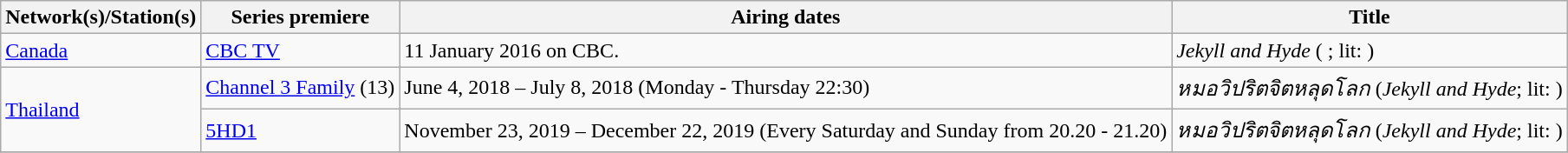<table class=wikitable>
<tr>
<th>Network(s)/Station(s)</th>
<th>Series premiere</th>
<th>Airing dates</th>
<th>Title</th>
</tr>
<tr>
<td> <a href='#'>Canada</a></td>
<td><a href='#'>CBC TV</a></td>
<td>11 January 2016 on CBC.</td>
<td><em>Jekyll and Hyde</em> (<em> </em>; lit: <em> </em>)</td>
</tr>
<tr>
<td rowspan=2> <a href='#'>Thailand</a></td>
<td><a href='#'>Channel 3 Family</a> (13)</td>
<td>June 4, 2018 – July 8, 2018 (Monday - Thursday 22:30)</td>
<td><em>หมอวิปริตจิตหลุดโลก</em> (<em>Jekyll and Hyde</em>; lit: <em> </em>)</td>
</tr>
<tr>
<td><a href='#'>5HD1</a></td>
<td>November 23, 2019 – December 22, 2019 (Every Saturday and Sunday from 20.20 - 21.20)</td>
<td><em>หมอวิปริตจิตหลุดโลก</em> (<em>Jekyll and Hyde</em>; lit: <em> </em>)</td>
</tr>
<tr>
</tr>
</table>
